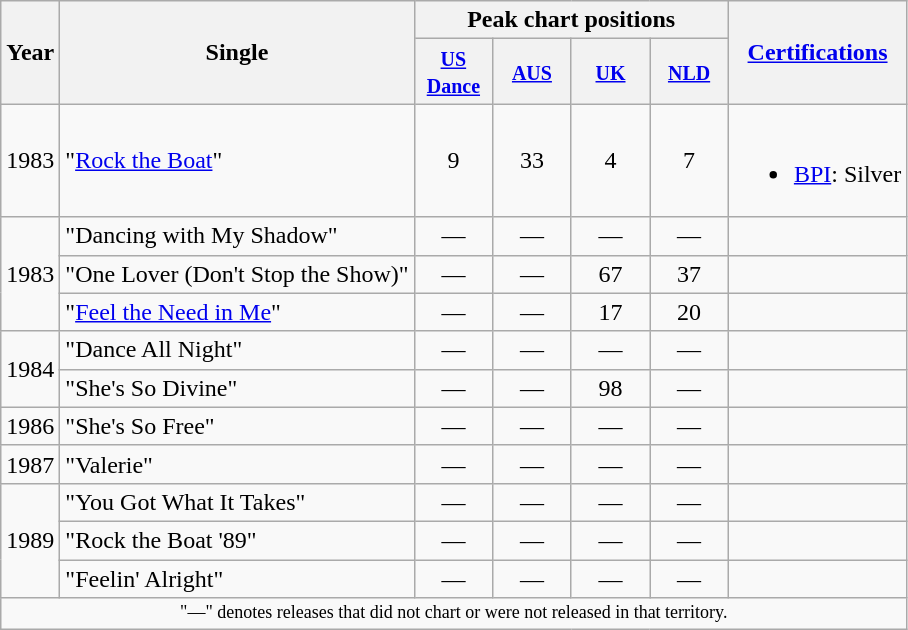<table class="wikitable">
<tr>
<th scope="col" rowspan="2">Year</th>
<th scope="col" rowspan="2">Single</th>
<th scope="col" colspan="4">Peak chart positions</th>
<th scope="col" rowspan="2"><a href='#'>Certifications</a></th>
</tr>
<tr>
<th style="width:45px;"><small><a href='#'>US Dance</a></small><br></th>
<th style="width:45px;"><small><a href='#'>AUS</a></small><br></th>
<th style="width:45px;"><small><a href='#'>UK</a></small><br></th>
<th style="width:45px;"><small><a href='#'>NLD</a></small><br></th>
</tr>
<tr>
<td rowspan="1">1983</td>
<td>"<a href='#'>Rock the Boat</a>"</td>
<td align=center>9</td>
<td align=center>33</td>
<td align=center>4</td>
<td align=center>7</td>
<td><br><ul><li><a href='#'>BPI</a>: Silver</li></ul></td>
</tr>
<tr>
<td rowspan="3">1983</td>
<td>"Dancing with My Shadow"</td>
<td align=center>—</td>
<td align=center>—</td>
<td align=center>—</td>
<td align=center>—</td>
<td></td>
</tr>
<tr>
<td>"One Lover (Don't Stop the Show)"</td>
<td align=center>—</td>
<td align=center>—</td>
<td align=center>67</td>
<td align=center>37</td>
<td></td>
</tr>
<tr>
<td>"<a href='#'>Feel the Need in Me</a>"</td>
<td align=center>—</td>
<td align=center>—</td>
<td align=center>17</td>
<td align=center>20</td>
<td></td>
</tr>
<tr>
<td rowspan="2">1984</td>
<td>"Dance All Night"</td>
<td align=center>—</td>
<td align=center>—</td>
<td align=center>—</td>
<td align=center>—</td>
<td></td>
</tr>
<tr>
<td>"She's So Divine"</td>
<td align=center>—</td>
<td align=center>—</td>
<td align=center>98</td>
<td align=center>—</td>
<td></td>
</tr>
<tr>
<td rowspan="1">1986</td>
<td>"She's So Free"</td>
<td align=center>—</td>
<td align=center>—</td>
<td align=center>—</td>
<td align=center>—</td>
<td></td>
</tr>
<tr>
<td rowspan="1">1987</td>
<td>"Valerie"</td>
<td align=center>—</td>
<td align=center>—</td>
<td align=center>—</td>
<td align=center>—</td>
<td></td>
</tr>
<tr>
<td rowspan="3">1989</td>
<td>"You Got What It Takes"</td>
<td align=center>—</td>
<td align=center>—</td>
<td align=center>—</td>
<td align=center>—</td>
<td></td>
</tr>
<tr>
<td>"Rock the Boat '89"</td>
<td align=center>—</td>
<td align=center>—</td>
<td align=center>—</td>
<td align=center>—</td>
<td></td>
</tr>
<tr>
<td>"Feelin' Alright"</td>
<td align=center>—</td>
<td align=center>—</td>
<td align=center>—</td>
<td align=center>—</td>
<td></td>
</tr>
<tr>
<td colspan="7" style="text-align:center; font-size:9pt;">"—" denotes releases that did not chart or were not released in that territory.</td>
</tr>
</table>
